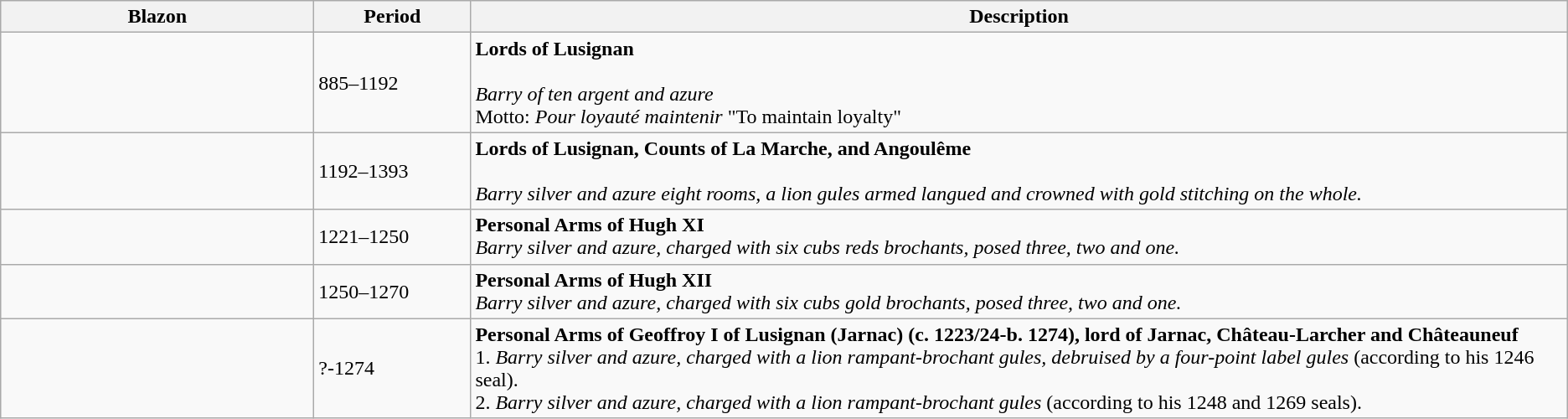<table class="wikitable">
<tr>
<th style="width:20%;">Blazon</th>
<th style="width:10%;">Period</th>
<th style="width:70%;">Description</th>
</tr>
<tr>
<td></td>
<td>885–1192</td>
<td><strong>Lords of Lusignan</strong><br><br><em>Barry of ten argent and azure</em><br>Motto:  <em>Pour loyauté maintenir</em> "To maintain loyalty" </td>
</tr>
<tr>
<td></td>
<td>1192–1393</td>
<td><strong>Lords of Lusignan, Counts of La Marche, and Angoulême</strong><br><br><em>Barry silver and azure eight rooms, a lion gules armed langued and crowned with gold stitching on the whole.</em></td>
</tr>
<tr>
<td></td>
<td>1221–1250</td>
<td><strong>Personal Arms of Hugh XI</strong><br><em>Barry silver and azure, charged with six cubs reds brochants, posed three, two and one.</em></td>
</tr>
<tr>
<td></td>
<td>1250–1270</td>
<td><strong>Personal Arms of Hugh XII</strong><br><em>Barry silver and azure, charged with six cubs gold brochants, posed three, two and one.</em></td>
</tr>
<tr>
<td></td>
<td>?-1274</td>
<td><strong>Personal Arms of Geoffroy I of Lusignan (Jarnac) (c. 1223/24-b. 1274), lord of Jarnac, Château-Larcher and Châteauneuf</strong><br>1. <em>Barry silver and azure, charged with a lion rampant-brochant gules, debruised by a four-point label gules</em> (according to his 1246 seal).<br>2. <em>Barry silver and azure, charged with a lion rampant-brochant gules</em> (according to his 1248 and 1269 seals).</td>
</tr>
</table>
